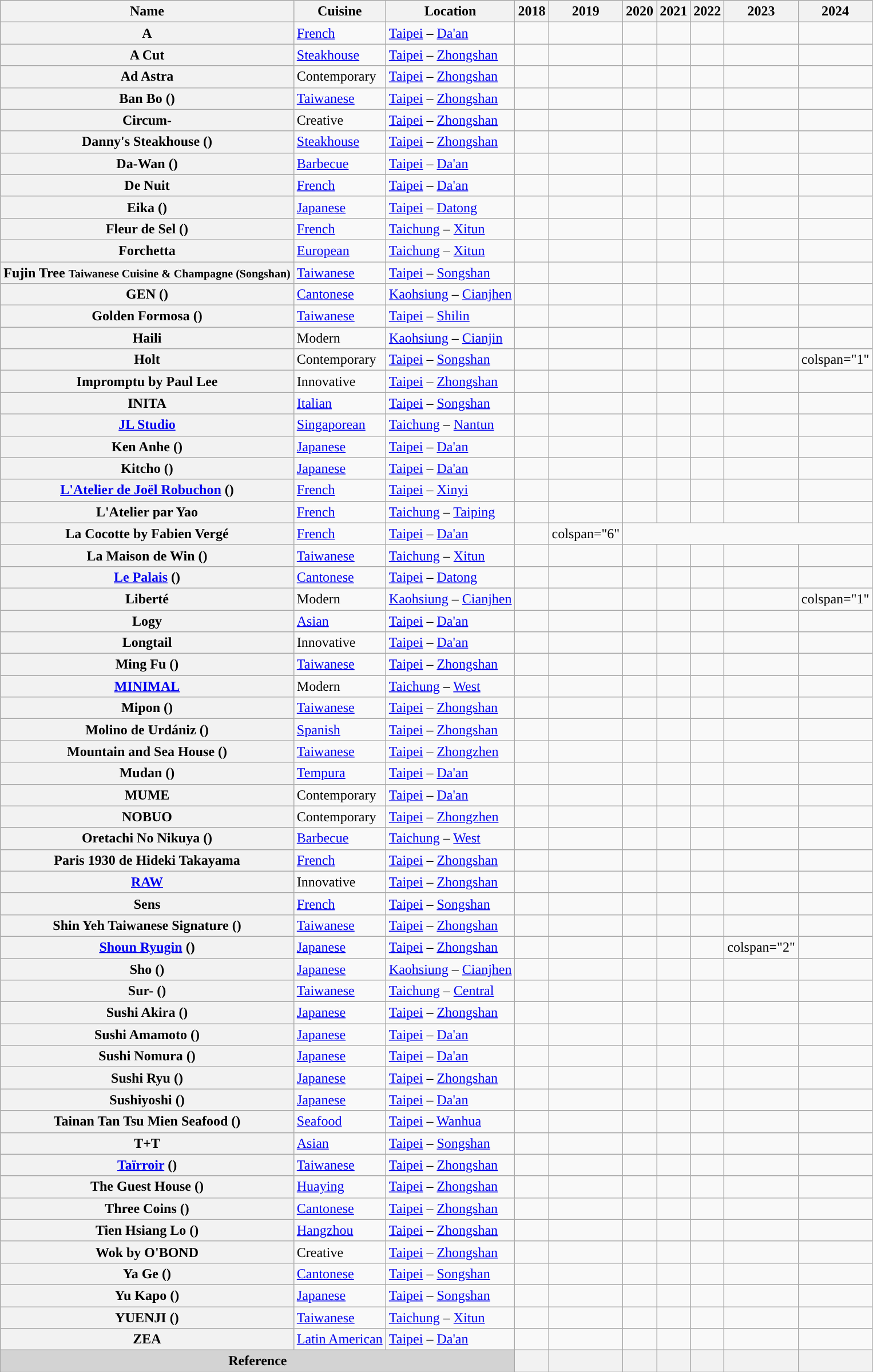<table class="wikitable sortable plainrowheaders" style="text-align:left;"">
<tr>
<th scope="col">Name</th>
<th scope="col">Cuisine</th>
<th scope="col">Location</th>
<th scope="col">2018</th>
<th scope="col">2019</th>
<th scope="col">2020</th>
<th scope="col">2021</th>
<th scope="col">2022</th>
<th scope="col">2023</th>
<th scope="col">2024</th>
</tr>
<tr>
<th scope="row">A</th>
<td><a href='#'>French</a></td>
<td><a href='#'>Taipei</a> – <a href='#'>Da'an</a></td>
<td></td>
<td></td>
<td></td>
<td></td>
<td></td>
<td></td>
<td></td>
</tr>
<tr>
<th scope="row">A Cut</th>
<td><a href='#'>Steakhouse</a></td>
<td><a href='#'>Taipei</a> – <a href='#'>Zhongshan</a></td>
<td></td>
<td></td>
<td></td>
<td></td>
<td></td>
<td></td>
<td></td>
</tr>
<tr>
<th scope="row">Ad Astra</th>
<td>Contemporary</td>
<td><a href='#'>Taipei</a> – <a href='#'>Zhongshan</a></td>
<td></td>
<td></td>
<td></td>
<td></td>
<td></td>
<td></td>
<td></td>
</tr>
<tr>
<th scope="row">Ban Bo ()</th>
<td><a href='#'>Taiwanese</a></td>
<td><a href='#'>Taipei</a> – <a href='#'>Zhongshan</a></td>
<td></td>
<td></td>
<td></td>
<td></td>
<td></td>
<td></td>
<td></td>
</tr>
<tr>
<th scope="row">Circum-</th>
<td>Creative</td>
<td><a href='#'>Taipei</a> – <a href='#'>Zhongshan</a></td>
<td></td>
<td></td>
<td></td>
<td></td>
<td></td>
<td></td>
<td></td>
</tr>
<tr>
<th scope="row">Danny's Steakhouse ()</th>
<td><a href='#'>Steakhouse</a></td>
<td><a href='#'>Taipei</a> – <a href='#'>Zhongshan</a></td>
<td></td>
<td></td>
<td></td>
<td></td>
<td></td>
<td></td>
<td></td>
</tr>
<tr>
<th scope="row">Da-Wan ()</th>
<td><a href='#'>Barbecue</a></td>
<td><a href='#'>Taipei</a> – <a href='#'>Da'an</a></td>
<td></td>
<td></td>
<td></td>
<td></td>
<td></td>
<td></td>
<td></td>
</tr>
<tr>
<th scope="row">De Nuit</th>
<td><a href='#'>French</a></td>
<td><a href='#'>Taipei</a> – <a href='#'>Da'an</a></td>
<td></td>
<td></td>
<td></td>
<td></td>
<td></td>
<td></td>
<td></td>
</tr>
<tr>
<th scope="row">Eika ()</th>
<td><a href='#'>Japanese</a></td>
<td><a href='#'>Taipei</a> – <a href='#'>Datong</a></td>
<td></td>
<td></td>
<td></td>
<td></td>
<td></td>
<td></td>
<td></td>
</tr>
<tr>
<th scope="row">Fleur de Sel ()</th>
<td><a href='#'>French</a></td>
<td><a href='#'>Taichung</a> – <a href='#'>Xitun</a></td>
<td></td>
<td></td>
<td></td>
<td></td>
<td></td>
<td></td>
<td></td>
</tr>
<tr>
<th scope="row">Forchetta</th>
<td><a href='#'>European</a></td>
<td><a href='#'>Taichung</a> – <a href='#'>Xitun</a></td>
<td></td>
<td></td>
<td></td>
<td></td>
<td></td>
<td></td>
<td></td>
</tr>
<tr>
<th scope="row">Fujin Tree <small>Taiwanese Cuisine & Champagne (Songshan)</small></th>
<td><a href='#'>Taiwanese</a></td>
<td><a href='#'>Taipei</a> – <a href='#'>Songshan</a></td>
<td></td>
<td></td>
<td></td>
<td></td>
<td></td>
<td></td>
<td></td>
</tr>
<tr>
<th scope="row">GEN ()</th>
<td><a href='#'>Cantonese</a></td>
<td><a href='#'>Kaohsiung</a> – <a href='#'>Cianjhen</a></td>
<td></td>
<td></td>
<td></td>
<td></td>
<td></td>
<td></td>
<td></td>
</tr>
<tr>
<th scope="row">Golden Formosa ()</th>
<td><a href='#'>Taiwanese</a></td>
<td><a href='#'>Taipei</a> – <a href='#'>Shilin</a></td>
<td></td>
<td></td>
<td></td>
<td></td>
<td></td>
<td></td>
<td></td>
</tr>
<tr>
<th scope="row">Haili</th>
<td>Modern</td>
<td><a href='#'>Kaohsiung</a> – <a href='#'>Cianjin</a></td>
<td></td>
<td></td>
<td></td>
<td></td>
<td></td>
<td></td>
<td></td>
</tr>
<tr>
<th scope="row">Holt</th>
<td>Contemporary</td>
<td><a href='#'>Taipei</a> – <a href='#'>Songshan</a></td>
<td></td>
<td></td>
<td></td>
<td></td>
<td></td>
<td></td>
<td>colspan="1"</td>
</tr>
<tr>
<th scope="row">Impromptu by Paul Lee</th>
<td>Innovative</td>
<td><a href='#'>Taipei</a> – <a href='#'>Zhongshan</a></td>
<td></td>
<td></td>
<td></td>
<td></td>
<td></td>
<td></td>
<td></td>
</tr>
<tr>
<th scope="row">INITA</th>
<td><a href='#'>Italian</a></td>
<td><a href='#'>Taipei</a> – <a href='#'>Songshan</a></td>
<td></td>
<td></td>
<td></td>
<td></td>
<td></td>
<td></td>
<td></td>
</tr>
<tr>
<th scope="row"><a href='#'>JL Studio</a></th>
<td><a href='#'>Singaporean</a></td>
<td><a href='#'>Taichung</a> – <a href='#'>Nantun</a></td>
<td></td>
<td></td>
<td></td>
<td></td>
<td></td>
<td></td>
<td></td>
</tr>
<tr>
<th scope="row">Ken Anhe ()</th>
<td><a href='#'>Japanese</a></td>
<td><a href='#'>Taipei</a> – <a href='#'>Da'an</a></td>
<td></td>
<td></td>
<td></td>
<td></td>
<td></td>
<td></td>
<td></td>
</tr>
<tr>
<th scope="row">Kitcho ()</th>
<td><a href='#'>Japanese</a></td>
<td><a href='#'>Taipei</a> – <a href='#'>Da'an</a></td>
<td></td>
<td></td>
<td></td>
<td></td>
<td></td>
<td></td>
<td></td>
</tr>
<tr>
<th scope="row"><a href='#'>L'Atelier de Joël Robuchon</a> ()</th>
<td><a href='#'>French</a></td>
<td><a href='#'>Taipei</a> – <a href='#'>Xinyi</a></td>
<td></td>
<td></td>
<td></td>
<td></td>
<td></td>
<td></td>
<td></td>
</tr>
<tr>
<th scope="row">L'Atelier par Yao</th>
<td><a href='#'>French</a></td>
<td><a href='#'>Taichung</a> – <a href='#'>Taiping</a></td>
<td></td>
<td></td>
<td></td>
<td></td>
<td></td>
<td></td>
<td></td>
</tr>
<tr>
<th scope="row">La Cocotte by Fabien Vergé</th>
<td><a href='#'>French</a></td>
<td><a href='#'>Taipei</a> – <a href='#'>Da'an</a></td>
<td></td>
<td>colspan="6"</td>
</tr>
<tr>
<th scope="row">La Maison de Win ()</th>
<td><a href='#'>Taiwanese</a></td>
<td><a href='#'>Taichung</a> – <a href='#'>Xitun</a></td>
<td></td>
<td></td>
<td></td>
<td></td>
<td></td>
<td></td>
<td></td>
</tr>
<tr>
<th scope="row"><a href='#'>Le Palais</a> ()</th>
<td><a href='#'>Cantonese</a></td>
<td><a href='#'>Taipei</a> – <a href='#'>Datong</a></td>
<td></td>
<td></td>
<td></td>
<td></td>
<td></td>
<td></td>
<td></td>
</tr>
<tr>
<th scope="row">Liberté</th>
<td>Modern</td>
<td><a href='#'>Kaohsiung</a> – <a href='#'>Cianjhen</a></td>
<td></td>
<td></td>
<td></td>
<td></td>
<td></td>
<td></td>
<td>colspan="1"</td>
</tr>
<tr>
<th scope="row">Logy</th>
<td><a href='#'>Asian</a></td>
<td><a href='#'>Taipei</a> – <a href='#'>Da'an</a></td>
<td></td>
<td></td>
<td></td>
<td></td>
<td></td>
<td></td>
<td></td>
</tr>
<tr>
<th scope="row">Longtail</th>
<td>Innovative</td>
<td><a href='#'>Taipei</a> – <a href='#'>Da'an</a></td>
<td></td>
<td></td>
<td></td>
<td></td>
<td></td>
<td></td>
<td></td>
</tr>
<tr>
<th scope="row">Ming Fu ()</th>
<td><a href='#'>Taiwanese</a></td>
<td><a href='#'>Taipei</a> – <a href='#'>Zhongshan</a></td>
<td></td>
<td></td>
<td></td>
<td></td>
<td></td>
<td></td>
<td></td>
</tr>
<tr>
<th scope="row"><a href='#'>MINIMAL</a></th>
<td>Modern</td>
<td><a href='#'>Taichung</a> – <a href='#'>West</a></td>
<td></td>
<td></td>
<td></td>
<td></td>
<td></td>
<td></td>
<td></td>
</tr>
<tr>
<th scope="row">Mipon ()</th>
<td><a href='#'>Taiwanese</a></td>
<td><a href='#'>Taipei</a> – <a href='#'>Zhongshan</a></td>
<td></td>
<td></td>
<td></td>
<td></td>
<td></td>
<td></td>
<td></td>
</tr>
<tr>
<th scope="row">Molino de Urdániz ()</th>
<td><a href='#'>Spanish</a></td>
<td><a href='#'>Taipei</a> – <a href='#'>Zhongshan</a></td>
<td></td>
<td></td>
<td></td>
<td></td>
<td></td>
<td></td>
<td></td>
</tr>
<tr>
<th scope="row">Mountain and Sea House ()</th>
<td><a href='#'>Taiwanese</a></td>
<td><a href='#'>Taipei</a> – <a href='#'>Zhongzhen</a></td>
<td></td>
<td></td>
<td></td>
<td></td>
<td></td>
<td></td>
<td></td>
</tr>
<tr>
<th scope="row">Mudan ()</th>
<td><a href='#'>Tempura</a></td>
<td><a href='#'>Taipei</a> – <a href='#'>Da'an</a></td>
<td></td>
<td></td>
<td></td>
<td></td>
<td></td>
<td></td>
<td></td>
</tr>
<tr>
<th scope="row">MUME</th>
<td>Contemporary</td>
<td><a href='#'>Taipei</a> – <a href='#'>Da'an</a></td>
<td></td>
<td></td>
<td></td>
<td></td>
<td></td>
<td></td>
<td></td>
</tr>
<tr>
<th scope="row">NOBUO</th>
<td>Contemporary</td>
<td><a href='#'>Taipei</a> – <a href='#'>Zhongzhen</a></td>
<td></td>
<td></td>
<td></td>
<td></td>
<td></td>
<td></td>
<td></td>
</tr>
<tr>
<th scope="row">Oretachi No Nikuya ()</th>
<td><a href='#'>Barbecue</a></td>
<td><a href='#'>Taichung</a> – <a href='#'>West</a></td>
<td></td>
<td></td>
<td></td>
<td></td>
<td></td>
<td></td>
<td></td>
</tr>
<tr>
<th scope="row">Paris 1930 de Hideki Takayama</th>
<td><a href='#'>French</a></td>
<td><a href='#'>Taipei</a> – <a href='#'>Zhongshan</a></td>
<td></td>
<td></td>
<td></td>
<td></td>
<td></td>
<td></td>
<td></td>
</tr>
<tr>
<th scope="row"><a href='#'>RAW</a></th>
<td>Innovative</td>
<td><a href='#'>Taipei</a> – <a href='#'>Zhongshan</a></td>
<td></td>
<td></td>
<td></td>
<td></td>
<td></td>
<td></td>
<td></td>
</tr>
<tr>
<th scope="row">Sens</th>
<td><a href='#'>French</a></td>
<td><a href='#'>Taipei</a> – <a href='#'>Songshan</a></td>
<td></td>
<td></td>
<td></td>
<td></td>
<td></td>
<td></td>
<td></td>
</tr>
<tr>
<th scope="row">Shin Yeh Taiwanese Signature ()</th>
<td><a href='#'>Taiwanese</a></td>
<td><a href='#'>Taipei</a> – <a href='#'>Zhongshan</a></td>
<td></td>
<td></td>
<td></td>
<td></td>
<td></td>
<td></td>
<td></td>
</tr>
<tr>
<th scope="row"><a href='#'>Shoun Ryugin</a> ()</th>
<td><a href='#'>Japanese</a></td>
<td><a href='#'>Taipei</a> – <a href='#'>Zhongshan</a></td>
<td></td>
<td></td>
<td></td>
<td></td>
<td></td>
<td>colspan="2"</td>
</tr>
<tr>
<th scope="row">Sho ()</th>
<td><a href='#'>Japanese</a></td>
<td><a href='#'>Kaohsiung</a> – <a href='#'>Cianjhen</a></td>
<td></td>
<td></td>
<td></td>
<td></td>
<td></td>
<td></td>
<td></td>
</tr>
<tr>
<th scope="row">Sur- ()</th>
<td><a href='#'>Taiwanese</a></td>
<td><a href='#'>Taichung</a> – <a href='#'>Central</a></td>
<td></td>
<td></td>
<td></td>
<td></td>
<td></td>
<td></td>
<td></td>
</tr>
<tr>
<th scope="row">Sushi Akira ()</th>
<td><a href='#'>Japanese</a></td>
<td><a href='#'>Taipei</a> – <a href='#'>Zhongshan</a></td>
<td></td>
<td></td>
<td></td>
<td></td>
<td></td>
<td></td>
<td></td>
</tr>
<tr>
<th scope="row">Sushi Amamoto ()</th>
<td><a href='#'>Japanese</a></td>
<td><a href='#'>Taipei</a> – <a href='#'>Da'an</a></td>
<td></td>
<td></td>
<td></td>
<td></td>
<td></td>
<td></td>
<td></td>
</tr>
<tr>
<th scope="row">Sushi Nomura ()</th>
<td><a href='#'>Japanese</a></td>
<td><a href='#'>Taipei</a> – <a href='#'>Da'an</a></td>
<td></td>
<td></td>
<td></td>
<td></td>
<td></td>
<td></td>
<td></td>
</tr>
<tr>
<th scope="row">Sushi Ryu ()</th>
<td><a href='#'>Japanese</a></td>
<td><a href='#'>Taipei</a> – <a href='#'>Zhongshan</a></td>
<td></td>
<td></td>
<td></td>
<td></td>
<td></td>
<td></td>
<td></td>
</tr>
<tr>
<th scope="row">Sushiyoshi ()</th>
<td><a href='#'>Japanese</a></td>
<td><a href='#'>Taipei</a> – <a href='#'>Da'an</a></td>
<td></td>
<td></td>
<td></td>
<td></td>
<td></td>
<td></td>
<td></td>
</tr>
<tr>
<th scope="row">Tainan Tan Tsu Mien Seafood ()</th>
<td><a href='#'>Seafood</a></td>
<td><a href='#'>Taipei</a> – <a href='#'>Wanhua</a></td>
<td></td>
<td></td>
<td></td>
<td></td>
<td></td>
<td></td>
<td></td>
</tr>
<tr>
<th scope="row">T+T</th>
<td><a href='#'>Asian</a></td>
<td><a href='#'>Taipei</a> – <a href='#'>Songshan</a></td>
<td></td>
<td></td>
<td></td>
<td></td>
<td></td>
<td></td>
<td></td>
</tr>
<tr>
<th scope="row"><a href='#'>Taïrroir</a> ()</th>
<td><a href='#'>Taiwanese</a></td>
<td><a href='#'>Taipei</a> – <a href='#'>Zhongshan</a></td>
<td></td>
<td></td>
<td></td>
<td></td>
<td></td>
<td></td>
<td></td>
</tr>
<tr>
<th scope="row">The Guest House ()</th>
<td><a href='#'>Huaying</a></td>
<td><a href='#'>Taipei</a> – <a href='#'>Zhongshan</a></td>
<td></td>
<td></td>
<td></td>
<td></td>
<td></td>
<td></td>
<td></td>
</tr>
<tr>
<th scope="row">Three Coins ()</th>
<td><a href='#'>Cantonese</a></td>
<td><a href='#'>Taipei</a> – <a href='#'>Zhongshan</a></td>
<td></td>
<td></td>
<td></td>
<td></td>
<td></td>
<td></td>
<td></td>
</tr>
<tr>
<th scope="row">Tien Hsiang Lo ()</th>
<td><a href='#'>Hangzhou</a></td>
<td><a href='#'>Taipei</a> – <a href='#'>Zhongshan</a></td>
<td></td>
<td></td>
<td></td>
<td></td>
<td></td>
<td></td>
<td></td>
</tr>
<tr>
<th scope="row">Wok by O'BOND</th>
<td>Creative</td>
<td><a href='#'>Taipei</a> – <a href='#'>Zhongshan</a></td>
<td></td>
<td></td>
<td></td>
<td></td>
<td></td>
<td></td>
<td></td>
</tr>
<tr>
<th scope="row">Ya Ge ()</th>
<td><a href='#'>Cantonese</a></td>
<td><a href='#'>Taipei</a> – <a href='#'>Songshan</a></td>
<td></td>
<td></td>
<td></td>
<td></td>
<td></td>
<td></td>
<td></td>
</tr>
<tr>
<th scope="row">Yu Kapo ()</th>
<td><a href='#'>Japanese</a></td>
<td><a href='#'>Taipei</a> – <a href='#'>Songshan</a></td>
<td></td>
<td></td>
<td></td>
<td></td>
<td></td>
<td></td>
<td></td>
</tr>
<tr>
<th scope="row">YUENJI ()</th>
<td><a href='#'>Taiwanese</a></td>
<td><a href='#'>Taichung</a> – <a href='#'>Xitun</a></td>
<td></td>
<td></td>
<td></td>
<td></td>
<td></td>
<td></td>
<td></td>
</tr>
<tr>
<th scope="row">ZEA</th>
<td><a href='#'>Latin American</a></td>
<td><a href='#'>Taipei</a> – <a href='#'>Da'an</a></td>
<td></td>
<td></td>
<td></td>
<td></td>
<td></td>
<td></td>
<td></td>
</tr>
<tr>
<th colspan="3" style="text-align: center;background: lightgray;">Reference</th>
<th></th>
<th></th>
<th></th>
<th></th>
<th></th>
<th></th>
<th></th>
</tr>
</table>
